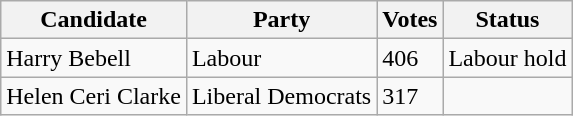<table class="wikitable sortable">
<tr>
<th>Candidate</th>
<th>Party</th>
<th>Votes</th>
<th>Status</th>
</tr>
<tr>
<td>Harry Bebell</td>
<td>Labour</td>
<td>406</td>
<td>Labour hold</td>
</tr>
<tr>
<td>Helen Ceri Clarke</td>
<td>Liberal Democrats</td>
<td>317</td>
<td></td>
</tr>
</table>
